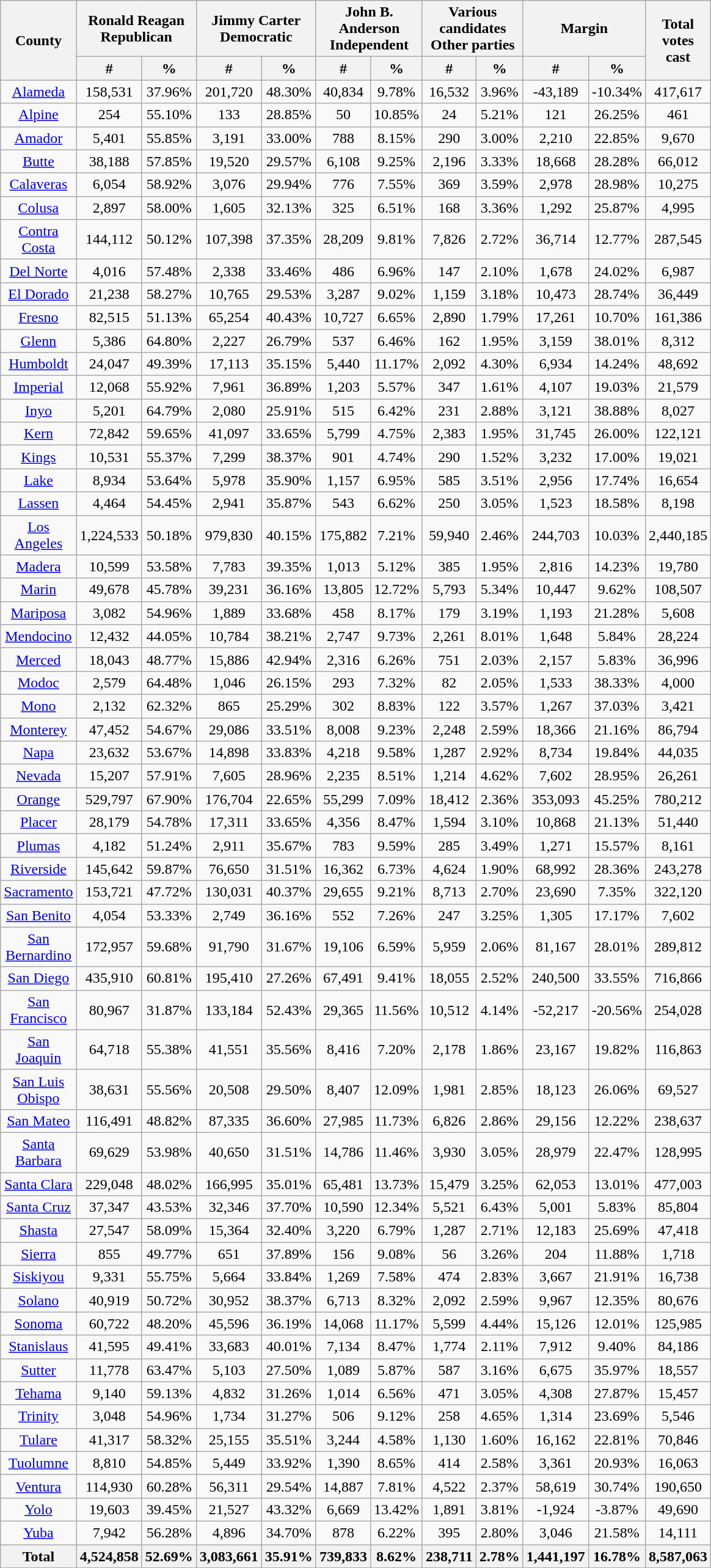<table width="60%"  class="wikitable sortable" style="text-align:center">
<tr>
<th style="text-align:center;" rowspan="2">County</th>
<th style="text-align:center;" colspan="2">Ronald Reagan<br>Republican</th>
<th style="text-align:center;" colspan="2">Jimmy Carter<br>Democratic</th>
<th style="text-align:center;" colspan="2">John B. Anderson<br>Independent</th>
<th style="text-align:center;" colspan="2">Various candidates<br>Other parties</th>
<th style="text-align:center;" colspan="2">Margin</th>
<th style="text-align:center;" rowspan="2">Total votes cast</th>
</tr>
<tr>
<th style="text-align:center;" data-sort-type="number">#</th>
<th style="text-align:center;" data-sort-type="number">%</th>
<th style="text-align:center;" data-sort-type="number">#</th>
<th style="text-align:center;" data-sort-type="number">%</th>
<th style="text-align:center;" data-sort-type="number">#</th>
<th style="text-align:center;" data-sort-type="number">%</th>
<th style="text-align:center;" data-sort-type="number">#</th>
<th style="text-align:center;" data-sort-type="number">%</th>
<th style="text-align:center;" data-sort-type="number">#</th>
<th style="text-align:center;" data-sort-type="number">%</th>
</tr>
<tr style="text-align:center;">
<td><a href='#'>Alameda</a></td>
<td>158,531</td>
<td>37.96%</td>
<td>201,720</td>
<td>48.30%</td>
<td>40,834</td>
<td>9.78%</td>
<td>16,532</td>
<td>3.96%</td>
<td>-43,189</td>
<td>-10.34%</td>
<td>417,617</td>
</tr>
<tr style="text-align:center;">
<td><a href='#'>Alpine</a></td>
<td>254</td>
<td>55.10%</td>
<td>133</td>
<td>28.85%</td>
<td>50</td>
<td>10.85%</td>
<td>24</td>
<td>5.21%</td>
<td>121</td>
<td>26.25%</td>
<td>461</td>
</tr>
<tr style="text-align:center;">
<td><a href='#'>Amador</a></td>
<td>5,401</td>
<td>55.85%</td>
<td>3,191</td>
<td>33.00%</td>
<td>788</td>
<td>8.15%</td>
<td>290</td>
<td>3.00%</td>
<td>2,210</td>
<td>22.85%</td>
<td>9,670</td>
</tr>
<tr style="text-align:center;">
<td><a href='#'>Butte</a></td>
<td>38,188</td>
<td>57.85%</td>
<td>19,520</td>
<td>29.57%</td>
<td>6,108</td>
<td>9.25%</td>
<td>2,196</td>
<td>3.33%</td>
<td>18,668</td>
<td>28.28%</td>
<td>66,012</td>
</tr>
<tr style="text-align:center;">
<td><a href='#'>Calaveras</a></td>
<td>6,054</td>
<td>58.92%</td>
<td>3,076</td>
<td>29.94%</td>
<td>776</td>
<td>7.55%</td>
<td>369</td>
<td>3.59%</td>
<td>2,978</td>
<td>28.98%</td>
<td>10,275</td>
</tr>
<tr style="text-align:center;">
<td><a href='#'>Colusa</a></td>
<td>2,897</td>
<td>58.00%</td>
<td>1,605</td>
<td>32.13%</td>
<td>325</td>
<td>6.51%</td>
<td>168</td>
<td>3.36%</td>
<td>1,292</td>
<td>25.87%</td>
<td>4,995</td>
</tr>
<tr style="text-align:center;">
<td><a href='#'>Contra Costa</a></td>
<td>144,112</td>
<td>50.12%</td>
<td>107,398</td>
<td>37.35%</td>
<td>28,209</td>
<td>9.81%</td>
<td>7,826</td>
<td>2.72%</td>
<td>36,714</td>
<td>12.77%</td>
<td>287,545</td>
</tr>
<tr style="text-align:center;">
<td><a href='#'>Del Norte</a></td>
<td>4,016</td>
<td>57.48%</td>
<td>2,338</td>
<td>33.46%</td>
<td>486</td>
<td>6.96%</td>
<td>147</td>
<td>2.10%</td>
<td>1,678</td>
<td>24.02%</td>
<td>6,987</td>
</tr>
<tr style="text-align:center;">
<td><a href='#'>El Dorado</a></td>
<td>21,238</td>
<td>58.27%</td>
<td>10,765</td>
<td>29.53%</td>
<td>3,287</td>
<td>9.02%</td>
<td>1,159</td>
<td>3.18%</td>
<td>10,473</td>
<td>28.74%</td>
<td>36,449</td>
</tr>
<tr style="text-align:center;">
<td><a href='#'>Fresno</a></td>
<td>82,515</td>
<td>51.13%</td>
<td>65,254</td>
<td>40.43%</td>
<td>10,727</td>
<td>6.65%</td>
<td>2,890</td>
<td>1.79%</td>
<td>17,261</td>
<td>10.70%</td>
<td>161,386</td>
</tr>
<tr style="text-align:center;">
<td><a href='#'>Glenn</a></td>
<td>5,386</td>
<td>64.80%</td>
<td>2,227</td>
<td>26.79%</td>
<td>537</td>
<td>6.46%</td>
<td>162</td>
<td>1.95%</td>
<td>3,159</td>
<td>38.01%</td>
<td>8,312</td>
</tr>
<tr style="text-align:center;">
<td><a href='#'>Humboldt</a></td>
<td>24,047</td>
<td>49.39%</td>
<td>17,113</td>
<td>35.15%</td>
<td>5,440</td>
<td>11.17%</td>
<td>2,092</td>
<td>4.30%</td>
<td>6,934</td>
<td>14.24%</td>
<td>48,692</td>
</tr>
<tr style="text-align:center;">
<td><a href='#'>Imperial</a></td>
<td>12,068</td>
<td>55.92%</td>
<td>7,961</td>
<td>36.89%</td>
<td>1,203</td>
<td>5.57%</td>
<td>347</td>
<td>1.61%</td>
<td>4,107</td>
<td>19.03%</td>
<td>21,579</td>
</tr>
<tr style="text-align:center;">
<td><a href='#'>Inyo</a></td>
<td>5,201</td>
<td>64.79%</td>
<td>2,080</td>
<td>25.91%</td>
<td>515</td>
<td>6.42%</td>
<td>231</td>
<td>2.88%</td>
<td>3,121</td>
<td>38.88%</td>
<td>8,027</td>
</tr>
<tr style="text-align:center;">
<td><a href='#'>Kern</a></td>
<td>72,842</td>
<td>59.65%</td>
<td>41,097</td>
<td>33.65%</td>
<td>5,799</td>
<td>4.75%</td>
<td>2,383</td>
<td>1.95%</td>
<td>31,745</td>
<td>26.00%</td>
<td>122,121</td>
</tr>
<tr style="text-align:center;">
<td><a href='#'>Kings</a></td>
<td>10,531</td>
<td>55.37%</td>
<td>7,299</td>
<td>38.37%</td>
<td>901</td>
<td>4.74%</td>
<td>290</td>
<td>1.52%</td>
<td>3,232</td>
<td>17.00%</td>
<td>19,021</td>
</tr>
<tr style="text-align:center;">
<td><a href='#'>Lake</a></td>
<td>8,934</td>
<td>53.64%</td>
<td>5,978</td>
<td>35.90%</td>
<td>1,157</td>
<td>6.95%</td>
<td>585</td>
<td>3.51%</td>
<td>2,956</td>
<td>17.74%</td>
<td>16,654</td>
</tr>
<tr style="text-align:center;">
<td><a href='#'>Lassen</a></td>
<td>4,464</td>
<td>54.45%</td>
<td>2,941</td>
<td>35.87%</td>
<td>543</td>
<td>6.62%</td>
<td>250</td>
<td>3.05%</td>
<td>1,523</td>
<td>18.58%</td>
<td>8,198</td>
</tr>
<tr style="text-align:center;">
<td><a href='#'>Los Angeles</a></td>
<td>1,224,533</td>
<td>50.18%</td>
<td>979,830</td>
<td>40.15%</td>
<td>175,882</td>
<td>7.21%</td>
<td>59,940</td>
<td>2.46%</td>
<td>244,703</td>
<td>10.03%</td>
<td>2,440,185</td>
</tr>
<tr style="text-align:center;">
<td><a href='#'>Madera</a></td>
<td>10,599</td>
<td>53.58%</td>
<td>7,783</td>
<td>39.35%</td>
<td>1,013</td>
<td>5.12%</td>
<td>385</td>
<td>1.95%</td>
<td>2,816</td>
<td>14.23%</td>
<td>19,780</td>
</tr>
<tr style="text-align:center;">
<td><a href='#'>Marin</a></td>
<td>49,678</td>
<td>45.78%</td>
<td>39,231</td>
<td>36.16%</td>
<td>13,805</td>
<td>12.72%</td>
<td>5,793</td>
<td>5.34%</td>
<td>10,447</td>
<td>9.62%</td>
<td>108,507</td>
</tr>
<tr style="text-align:center;">
<td><a href='#'>Mariposa</a></td>
<td>3,082</td>
<td>54.96%</td>
<td>1,889</td>
<td>33.68%</td>
<td>458</td>
<td>8.17%</td>
<td>179</td>
<td>3.19%</td>
<td>1,193</td>
<td>21.28%</td>
<td>5,608</td>
</tr>
<tr style="text-align:center;">
<td><a href='#'>Mendocino</a></td>
<td>12,432</td>
<td>44.05%</td>
<td>10,784</td>
<td>38.21%</td>
<td>2,747</td>
<td>9.73%</td>
<td>2,261</td>
<td>8.01%</td>
<td>1,648</td>
<td>5.84%</td>
<td>28,224</td>
</tr>
<tr style="text-align:center;">
<td><a href='#'>Merced</a></td>
<td>18,043</td>
<td>48.77%</td>
<td>15,886</td>
<td>42.94%</td>
<td>2,316</td>
<td>6.26%</td>
<td>751</td>
<td>2.03%</td>
<td>2,157</td>
<td>5.83%</td>
<td>36,996</td>
</tr>
<tr style="text-align:center;">
<td><a href='#'>Modoc</a></td>
<td>2,579</td>
<td>64.48%</td>
<td>1,046</td>
<td>26.15%</td>
<td>293</td>
<td>7.32%</td>
<td>82</td>
<td>2.05%</td>
<td>1,533</td>
<td>38.33%</td>
<td>4,000</td>
</tr>
<tr style="text-align:center;">
<td><a href='#'>Mono</a></td>
<td>2,132</td>
<td>62.32%</td>
<td>865</td>
<td>25.29%</td>
<td>302</td>
<td>8.83%</td>
<td>122</td>
<td>3.57%</td>
<td>1,267</td>
<td>37.03%</td>
<td>3,421</td>
</tr>
<tr style="text-align:center;">
<td><a href='#'>Monterey</a></td>
<td>47,452</td>
<td>54.67%</td>
<td>29,086</td>
<td>33.51%</td>
<td>8,008</td>
<td>9.23%</td>
<td>2,248</td>
<td>2.59%</td>
<td>18,366</td>
<td>21.16%</td>
<td>86,794</td>
</tr>
<tr style="text-align:center;">
<td><a href='#'>Napa</a></td>
<td>23,632</td>
<td>53.67%</td>
<td>14,898</td>
<td>33.83%</td>
<td>4,218</td>
<td>9.58%</td>
<td>1,287</td>
<td>2.92%</td>
<td>8,734</td>
<td>19.84%</td>
<td>44,035</td>
</tr>
<tr style="text-align:center;">
<td><a href='#'>Nevada</a></td>
<td>15,207</td>
<td>57.91%</td>
<td>7,605</td>
<td>28.96%</td>
<td>2,235</td>
<td>8.51%</td>
<td>1,214</td>
<td>4.62%</td>
<td>7,602</td>
<td>28.95%</td>
<td>26,261</td>
</tr>
<tr style="text-align:center;">
<td><a href='#'>Orange</a></td>
<td>529,797</td>
<td>67.90%</td>
<td>176,704</td>
<td>22.65%</td>
<td>55,299</td>
<td>7.09%</td>
<td>18,412</td>
<td>2.36%</td>
<td>353,093</td>
<td>45.25%</td>
<td>780,212</td>
</tr>
<tr style="text-align:center;">
<td><a href='#'>Placer</a></td>
<td>28,179</td>
<td>54.78%</td>
<td>17,311</td>
<td>33.65%</td>
<td>4,356</td>
<td>8.47%</td>
<td>1,594</td>
<td>3.10%</td>
<td>10,868</td>
<td>21.13%</td>
<td>51,440</td>
</tr>
<tr style="text-align:center;">
<td><a href='#'>Plumas</a></td>
<td>4,182</td>
<td>51.24%</td>
<td>2,911</td>
<td>35.67%</td>
<td>783</td>
<td>9.59%</td>
<td>285</td>
<td>3.49%</td>
<td>1,271</td>
<td>15.57%</td>
<td>8,161</td>
</tr>
<tr style="text-align:center;">
<td><a href='#'>Riverside</a></td>
<td>145,642</td>
<td>59.87%</td>
<td>76,650</td>
<td>31.51%</td>
<td>16,362</td>
<td>6.73%</td>
<td>4,624</td>
<td>1.90%</td>
<td>68,992</td>
<td>28.36%</td>
<td>243,278</td>
</tr>
<tr style="text-align:center;">
<td><a href='#'>Sacramento</a></td>
<td>153,721</td>
<td>47.72%</td>
<td>130,031</td>
<td>40.37%</td>
<td>29,655</td>
<td>9.21%</td>
<td>8,713</td>
<td>2.70%</td>
<td>23,690</td>
<td>7.35%</td>
<td>322,120</td>
</tr>
<tr style="text-align:center;">
<td><a href='#'>San Benito</a></td>
<td>4,054</td>
<td>53.33%</td>
<td>2,749</td>
<td>36.16%</td>
<td>552</td>
<td>7.26%</td>
<td>247</td>
<td>3.25%</td>
<td>1,305</td>
<td>17.17%</td>
<td>7,602</td>
</tr>
<tr style="text-align:center;">
<td><a href='#'>San Bernardino</a></td>
<td>172,957</td>
<td>59.68%</td>
<td>91,790</td>
<td>31.67%</td>
<td>19,106</td>
<td>6.59%</td>
<td>5,959</td>
<td>2.06%</td>
<td>81,167</td>
<td>28.01%</td>
<td>289,812</td>
</tr>
<tr style="text-align:center;">
<td><a href='#'>San Diego</a></td>
<td>435,910</td>
<td>60.81%</td>
<td>195,410</td>
<td>27.26%</td>
<td>67,491</td>
<td>9.41%</td>
<td>18,055</td>
<td>2.52%</td>
<td>240,500</td>
<td>33.55%</td>
<td>716,866</td>
</tr>
<tr style="text-align:center;">
<td><a href='#'>San Francisco</a></td>
<td>80,967</td>
<td>31.87%</td>
<td>133,184</td>
<td>52.43%</td>
<td>29,365</td>
<td>11.56%</td>
<td>10,512</td>
<td>4.14%</td>
<td>-52,217</td>
<td>-20.56%</td>
<td>254,028</td>
</tr>
<tr style="text-align:center;">
<td><a href='#'>San Joaquin</a></td>
<td>64,718</td>
<td>55.38%</td>
<td>41,551</td>
<td>35.56%</td>
<td>8,416</td>
<td>7.20%</td>
<td>2,178</td>
<td>1.86%</td>
<td>23,167</td>
<td>19.82%</td>
<td>116,863</td>
</tr>
<tr style="text-align:center;">
<td><a href='#'>San Luis Obispo</a></td>
<td>38,631</td>
<td>55.56%</td>
<td>20,508</td>
<td>29.50%</td>
<td>8,407</td>
<td>12.09%</td>
<td>1,981</td>
<td>2.85%</td>
<td>18,123</td>
<td>26.06%</td>
<td>69,527</td>
</tr>
<tr style="text-align:center;">
<td><a href='#'>San Mateo</a></td>
<td>116,491</td>
<td>48.82%</td>
<td>87,335</td>
<td>36.60%</td>
<td>27,985</td>
<td>11.73%</td>
<td>6,826</td>
<td>2.86%</td>
<td>29,156</td>
<td>12.22%</td>
<td>238,637</td>
</tr>
<tr style="text-align:center;">
<td><a href='#'>Santa Barbara</a></td>
<td>69,629</td>
<td>53.98%</td>
<td>40,650</td>
<td>31.51%</td>
<td>14,786</td>
<td>11.46%</td>
<td>3,930</td>
<td>3.05%</td>
<td>28,979</td>
<td>22.47%</td>
<td>128,995</td>
</tr>
<tr style="text-align:center;">
<td><a href='#'>Santa Clara</a></td>
<td>229,048</td>
<td>48.02%</td>
<td>166,995</td>
<td>35.01%</td>
<td>65,481</td>
<td>13.73%</td>
<td>15,479</td>
<td>3.25%</td>
<td>62,053</td>
<td>13.01%</td>
<td>477,003</td>
</tr>
<tr style="text-align:center;">
<td><a href='#'>Santa Cruz</a></td>
<td>37,347</td>
<td>43.53%</td>
<td>32,346</td>
<td>37.70%</td>
<td>10,590</td>
<td>12.34%</td>
<td>5,521</td>
<td>6.43%</td>
<td>5,001</td>
<td>5.83%</td>
<td>85,804</td>
</tr>
<tr style="text-align:center;">
<td><a href='#'>Shasta</a></td>
<td>27,547</td>
<td>58.09%</td>
<td>15,364</td>
<td>32.40%</td>
<td>3,220</td>
<td>6.79%</td>
<td>1,287</td>
<td>2.71%</td>
<td>12,183</td>
<td>25.69%</td>
<td>47,418</td>
</tr>
<tr style="text-align:center;">
<td><a href='#'>Sierra</a></td>
<td>855</td>
<td>49.77%</td>
<td>651</td>
<td>37.89%</td>
<td>156</td>
<td>9.08%</td>
<td>56</td>
<td>3.26%</td>
<td>204</td>
<td>11.88%</td>
<td>1,718</td>
</tr>
<tr style="text-align:center;">
<td><a href='#'>Siskiyou</a></td>
<td>9,331</td>
<td>55.75%</td>
<td>5,664</td>
<td>33.84%</td>
<td>1,269</td>
<td>7.58%</td>
<td>474</td>
<td>2.83%</td>
<td>3,667</td>
<td>21.91%</td>
<td>16,738</td>
</tr>
<tr style="text-align:center;">
<td><a href='#'>Solano</a></td>
<td>40,919</td>
<td>50.72%</td>
<td>30,952</td>
<td>38.37%</td>
<td>6,713</td>
<td>8.32%</td>
<td>2,092</td>
<td>2.59%</td>
<td>9,967</td>
<td>12.35%</td>
<td>80,676</td>
</tr>
<tr style="text-align:center;">
<td><a href='#'>Sonoma</a></td>
<td>60,722</td>
<td>48.20%</td>
<td>45,596</td>
<td>36.19%</td>
<td>14,068</td>
<td>11.17%</td>
<td>5,599</td>
<td>4.44%</td>
<td>15,126</td>
<td>12.01%</td>
<td>125,985</td>
</tr>
<tr style="text-align:center;">
<td><a href='#'>Stanislaus</a></td>
<td>41,595</td>
<td>49.41%</td>
<td>33,683</td>
<td>40.01%</td>
<td>7,134</td>
<td>8.47%</td>
<td>1,774</td>
<td>2.11%</td>
<td>7,912</td>
<td>9.40%</td>
<td>84,186</td>
</tr>
<tr style="text-align:center;">
<td><a href='#'>Sutter</a></td>
<td>11,778</td>
<td>63.47%</td>
<td>5,103</td>
<td>27.50%</td>
<td>1,089</td>
<td>5.87%</td>
<td>587</td>
<td>3.16%</td>
<td>6,675</td>
<td>35.97%</td>
<td>18,557</td>
</tr>
<tr style="text-align:center;">
<td><a href='#'>Tehama</a></td>
<td>9,140</td>
<td>59.13%</td>
<td>4,832</td>
<td>31.26%</td>
<td>1,014</td>
<td>6.56%</td>
<td>471</td>
<td>3.05%</td>
<td>4,308</td>
<td>27.87%</td>
<td>15,457</td>
</tr>
<tr style="text-align:center;">
<td><a href='#'>Trinity</a></td>
<td>3,048</td>
<td>54.96%</td>
<td>1,734</td>
<td>31.27%</td>
<td>506</td>
<td>9.12%</td>
<td>258</td>
<td>4.65%</td>
<td>1,314</td>
<td>23.69%</td>
<td>5,546</td>
</tr>
<tr style="text-align:center;">
<td><a href='#'>Tulare</a></td>
<td>41,317</td>
<td>58.32%</td>
<td>25,155</td>
<td>35.51%</td>
<td>3,244</td>
<td>4.58%</td>
<td>1,130</td>
<td>1.60%</td>
<td>16,162</td>
<td>22.81%</td>
<td>70,846</td>
</tr>
<tr style="text-align:center;">
<td><a href='#'>Tuolumne</a></td>
<td>8,810</td>
<td>54.85%</td>
<td>5,449</td>
<td>33.92%</td>
<td>1,390</td>
<td>8.65%</td>
<td>414</td>
<td>2.58%</td>
<td>3,361</td>
<td>20.93%</td>
<td>16,063</td>
</tr>
<tr style="text-align:center;">
<td><a href='#'>Ventura</a></td>
<td>114,930</td>
<td>60.28%</td>
<td>56,311</td>
<td>29.54%</td>
<td>14,887</td>
<td>7.81%</td>
<td>4,522</td>
<td>2.37%</td>
<td>58,619</td>
<td>30.74%</td>
<td>190,650</td>
</tr>
<tr style="text-align:center;">
<td><a href='#'>Yolo</a></td>
<td>19,603</td>
<td>39.45%</td>
<td>21,527</td>
<td>43.32%</td>
<td>6,669</td>
<td>13.42%</td>
<td>1,891</td>
<td>3.81%</td>
<td>-1,924</td>
<td>-3.87%</td>
<td>49,690</td>
</tr>
<tr style="text-align:center;">
<td><a href='#'>Yuba</a></td>
<td>7,942</td>
<td>56.28%</td>
<td>4,896</td>
<td>34.70%</td>
<td>878</td>
<td>6.22%</td>
<td>395</td>
<td>2.80%</td>
<td>3,046</td>
<td>21.58%</td>
<td>14,111</td>
</tr>
<tr>
<th>Total</th>
<th>4,524,858</th>
<th>52.69%</th>
<th>3,083,661</th>
<th>35.91%</th>
<th>739,833</th>
<th>8.62%</th>
<th>238,711</th>
<th>2.78%</th>
<th>1,441,197</th>
<th>16.78%</th>
<th>8,587,063</th>
</tr>
</table>
